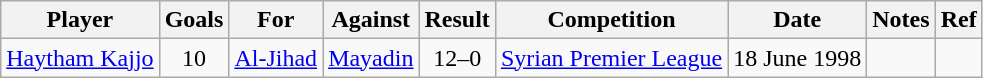<table class="wikitable" style="text-align:center;">
<tr>
<th>Player</th>
<th>Goals</th>
<th>For</th>
<th>Against</th>
<th>Result</th>
<th>Competition</th>
<th>Date</th>
<th>Notes</th>
<th>Ref</th>
</tr>
<tr>
<td align="left"><a href='#'>Haytham Kajjo</a></td>
<td>10</td>
<td><a href='#'>Al-Jihad</a></td>
<td><a href='#'>Mayadin</a></td>
<td>12–0</td>
<td><a href='#'>Syrian Premier League</a></td>
<td>18 June 1998</td>
<td></td>
<td></td>
</tr>
</table>
